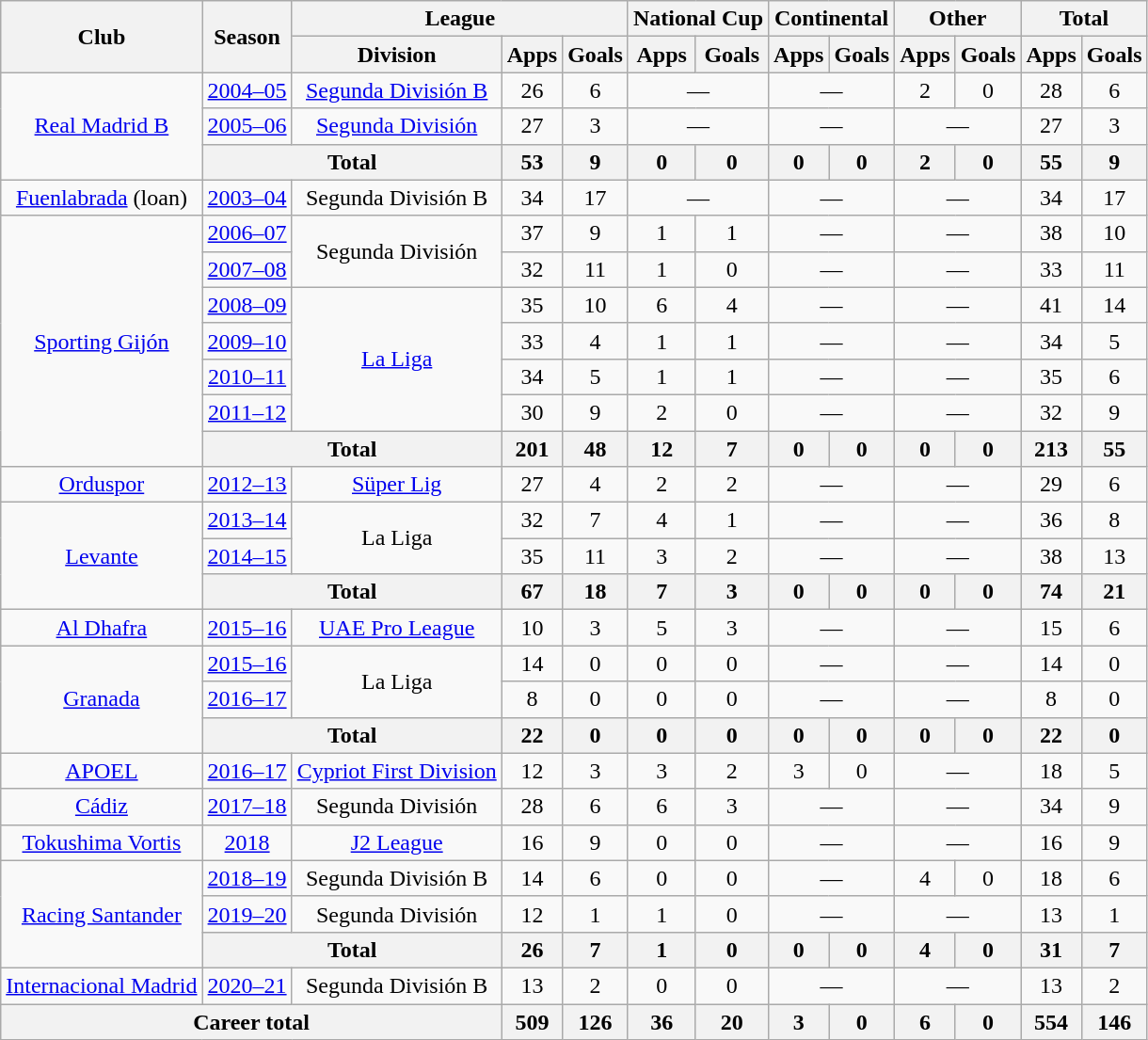<table class="wikitable" style="text-align:center">
<tr>
<th rowspan="2">Club</th>
<th rowspan="2">Season</th>
<th colspan="3">League</th>
<th colspan="2">National Cup</th>
<th colspan="2">Continental</th>
<th colspan="2">Other</th>
<th colspan="2">Total</th>
</tr>
<tr>
<th>Division</th>
<th>Apps</th>
<th>Goals</th>
<th>Apps</th>
<th>Goals</th>
<th>Apps</th>
<th>Goals</th>
<th>Apps</th>
<th>Goals</th>
<th>Apps</th>
<th>Goals</th>
</tr>
<tr>
<td rowspan="3"><a href='#'>Real Madrid B</a></td>
<td><a href='#'>2004–05</a></td>
<td><a href='#'>Segunda División B</a></td>
<td>26</td>
<td>6</td>
<td colspan="2">—</td>
<td colspan="2">—</td>
<td>2</td>
<td>0</td>
<td>28</td>
<td>6</td>
</tr>
<tr>
<td><a href='#'>2005–06</a></td>
<td><a href='#'>Segunda División</a></td>
<td>27</td>
<td>3</td>
<td colspan="2">—</td>
<td colspan="2">—</td>
<td colspan="2">—</td>
<td>27</td>
<td>3</td>
</tr>
<tr>
<th colspan="2">Total</th>
<th>53</th>
<th>9</th>
<th>0</th>
<th>0</th>
<th>0</th>
<th>0</th>
<th>2</th>
<th>0</th>
<th>55</th>
<th>9</th>
</tr>
<tr>
<td><a href='#'>Fuenlabrada</a> (loan)</td>
<td><a href='#'>2003–04</a></td>
<td>Segunda División B</td>
<td>34</td>
<td>17</td>
<td colspan="2">—</td>
<td colspan="2">—</td>
<td colspan="2">—</td>
<td>34</td>
<td>17</td>
</tr>
<tr>
<td rowspan="7"><a href='#'>Sporting Gijón</a></td>
<td><a href='#'>2006–07</a></td>
<td rowspan="2">Segunda División</td>
<td>37</td>
<td>9</td>
<td>1</td>
<td>1</td>
<td colspan="2">—</td>
<td colspan="2">—</td>
<td>38</td>
<td>10</td>
</tr>
<tr>
<td><a href='#'>2007–08</a></td>
<td>32</td>
<td>11</td>
<td>1</td>
<td>0</td>
<td colspan="2">—</td>
<td colspan="2">—</td>
<td>33</td>
<td>11</td>
</tr>
<tr>
<td><a href='#'>2008–09</a></td>
<td rowspan="4"><a href='#'>La Liga</a></td>
<td>35</td>
<td>10</td>
<td>6</td>
<td>4</td>
<td colspan="2">—</td>
<td colspan="2">—</td>
<td>41</td>
<td>14</td>
</tr>
<tr>
<td><a href='#'>2009–10</a></td>
<td>33</td>
<td>4</td>
<td>1</td>
<td>1</td>
<td colspan="2">—</td>
<td colspan="2">—</td>
<td>34</td>
<td>5</td>
</tr>
<tr>
<td><a href='#'>2010–11</a></td>
<td>34</td>
<td>5</td>
<td>1</td>
<td>1</td>
<td colspan="2">—</td>
<td colspan="2">—</td>
<td>35</td>
<td>6</td>
</tr>
<tr>
<td><a href='#'>2011–12</a></td>
<td>30</td>
<td>9</td>
<td>2</td>
<td>0</td>
<td colspan="2">—</td>
<td colspan="2">—</td>
<td>32</td>
<td>9</td>
</tr>
<tr>
<th colspan="2">Total</th>
<th>201</th>
<th>48</th>
<th>12</th>
<th>7</th>
<th>0</th>
<th>0</th>
<th>0</th>
<th>0</th>
<th>213</th>
<th>55</th>
</tr>
<tr>
<td><a href='#'>Orduspor</a></td>
<td><a href='#'>2012–13</a></td>
<td><a href='#'>Süper Lig</a></td>
<td>27</td>
<td>4</td>
<td>2</td>
<td>2</td>
<td colspan="2">—</td>
<td colspan="2">—</td>
<td>29</td>
<td>6</td>
</tr>
<tr>
<td rowspan="3"><a href='#'>Levante</a></td>
<td><a href='#'>2013–14</a></td>
<td rowspan="2">La Liga</td>
<td>32</td>
<td>7</td>
<td>4</td>
<td>1</td>
<td colspan="2">—</td>
<td colspan="2">—</td>
<td>36</td>
<td>8</td>
</tr>
<tr>
<td><a href='#'>2014–15</a></td>
<td>35</td>
<td>11</td>
<td>3</td>
<td>2</td>
<td colspan="2">—</td>
<td colspan="2">—</td>
<td>38</td>
<td>13</td>
</tr>
<tr>
<th colspan="2">Total</th>
<th>67</th>
<th>18</th>
<th>7</th>
<th>3</th>
<th>0</th>
<th>0</th>
<th>0</th>
<th>0</th>
<th>74</th>
<th>21</th>
</tr>
<tr>
<td><a href='#'>Al Dhafra</a></td>
<td><a href='#'>2015–16</a></td>
<td><a href='#'>UAE Pro League</a></td>
<td>10</td>
<td>3</td>
<td>5</td>
<td>3</td>
<td colspan="2">—</td>
<td colspan="2">—</td>
<td>15</td>
<td>6</td>
</tr>
<tr>
<td rowspan="3"><a href='#'>Granada</a></td>
<td><a href='#'>2015–16</a></td>
<td rowspan="2">La Liga</td>
<td>14</td>
<td>0</td>
<td>0</td>
<td>0</td>
<td colspan="2">—</td>
<td colspan="2">—</td>
<td>14</td>
<td>0</td>
</tr>
<tr>
<td><a href='#'>2016–17</a></td>
<td>8</td>
<td>0</td>
<td>0</td>
<td>0</td>
<td colspan="2">—</td>
<td colspan="2">—</td>
<td>8</td>
<td>0</td>
</tr>
<tr>
<th colspan="2">Total</th>
<th>22</th>
<th>0</th>
<th>0</th>
<th>0</th>
<th>0</th>
<th>0</th>
<th>0</th>
<th>0</th>
<th>22</th>
<th>0</th>
</tr>
<tr>
<td><a href='#'>APOEL</a></td>
<td><a href='#'>2016–17</a></td>
<td><a href='#'>Cypriot First Division</a></td>
<td>12</td>
<td>3</td>
<td>3</td>
<td>2</td>
<td>3</td>
<td>0</td>
<td colspan="2">—</td>
<td>18</td>
<td>5</td>
</tr>
<tr>
<td><a href='#'>Cádiz</a></td>
<td><a href='#'>2017–18</a></td>
<td>Segunda División</td>
<td>28</td>
<td>6</td>
<td>6</td>
<td>3</td>
<td colspan="2">—</td>
<td colspan="2">—</td>
<td>34</td>
<td>9</td>
</tr>
<tr>
<td><a href='#'>Tokushima Vortis</a></td>
<td><a href='#'>2018</a></td>
<td><a href='#'>J2 League</a></td>
<td>16</td>
<td>9</td>
<td>0</td>
<td>0</td>
<td colspan="2">—</td>
<td colspan="2">—</td>
<td>16</td>
<td>9</td>
</tr>
<tr>
<td rowspan="3"><a href='#'>Racing Santander</a></td>
<td><a href='#'>2018–19</a></td>
<td>Segunda División B</td>
<td>14</td>
<td>6</td>
<td>0</td>
<td>0</td>
<td colspan="2">—</td>
<td>4</td>
<td>0</td>
<td>18</td>
<td>6</td>
</tr>
<tr>
<td><a href='#'>2019–20</a></td>
<td>Segunda División</td>
<td>12</td>
<td>1</td>
<td>1</td>
<td>0</td>
<td colspan="2">—</td>
<td colspan="2">—</td>
<td>13</td>
<td>1</td>
</tr>
<tr>
<th colspan="2">Total</th>
<th>26</th>
<th>7</th>
<th>1</th>
<th>0</th>
<th>0</th>
<th>0</th>
<th>4</th>
<th>0</th>
<th>31</th>
<th>7</th>
</tr>
<tr>
<td><a href='#'>Internacional Madrid</a></td>
<td><a href='#'>2020–21</a></td>
<td>Segunda División B</td>
<td>13</td>
<td>2</td>
<td>0</td>
<td>0</td>
<td colspan="2">—</td>
<td colspan="2">—</td>
<td>13</td>
<td>2</td>
</tr>
<tr>
<th colspan="3">Career total</th>
<th>509</th>
<th>126</th>
<th>36</th>
<th>20</th>
<th>3</th>
<th>0</th>
<th>6</th>
<th>0</th>
<th>554</th>
<th>146</th>
</tr>
</table>
